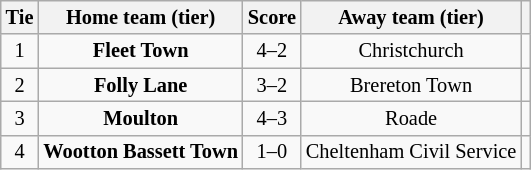<table class="wikitable" style="text-align:center; font-size:85%">
<tr>
<th>Tie</th>
<th>Home team (tier)</th>
<th>Score</th>
<th>Away team (tier)</th>
<th></th>
</tr>
<tr>
<td>1</td>
<td><strong>Fleet Town</strong></td>
<td>4–2</td>
<td>Christchurch</td>
<td></td>
</tr>
<tr>
<td>2</td>
<td><strong>Folly Lane</strong></td>
<td>3–2</td>
<td>Brereton Town</td>
<td></td>
</tr>
<tr>
<td>3</td>
<td><strong>Moulton</strong></td>
<td>4–3</td>
<td>Roade</td>
<td></td>
</tr>
<tr>
<td>4</td>
<td><strong>Wootton Bassett Town</strong></td>
<td>1–0</td>
<td>Cheltenham Civil Service</td>
<td></td>
</tr>
</table>
